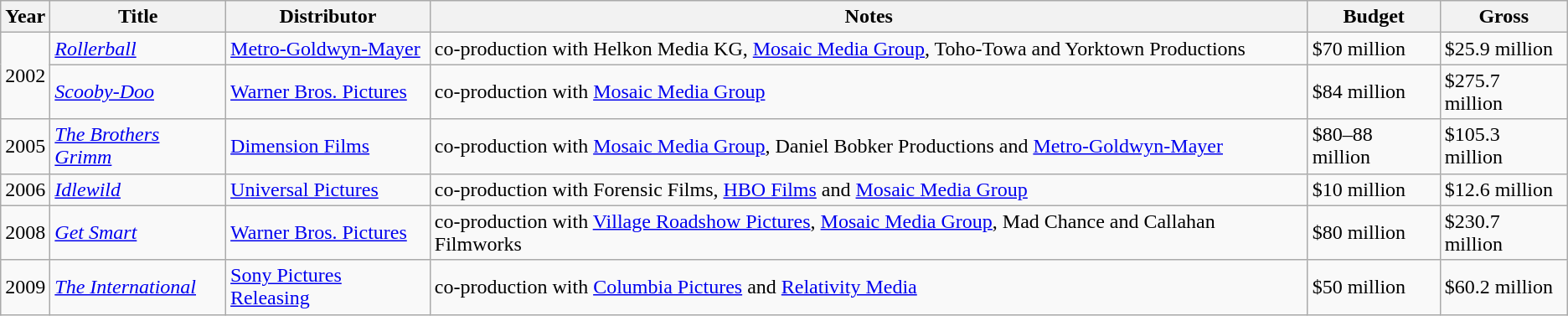<table class="wikitable sortable">
<tr>
<th>Year</th>
<th>Title</th>
<th>Distributor</th>
<th>Notes</th>
<th>Budget</th>
<th>Gross</th>
</tr>
<tr>
<td rowspan="2">2002</td>
<td><em><a href='#'>Rollerball</a></em></td>
<td><a href='#'>Metro-Goldwyn-Mayer</a></td>
<td>co-production with Helkon Media KG, <a href='#'>Mosaic Media Group</a>, Toho-Towa and Yorktown Productions</td>
<td>$70 million</td>
<td>$25.9 million</td>
</tr>
<tr>
<td><em><a href='#'>Scooby-Doo</a></em></td>
<td><a href='#'>Warner Bros. Pictures</a></td>
<td>co-production with <a href='#'>Mosaic Media Group</a></td>
<td>$84 million</td>
<td>$275.7 million</td>
</tr>
<tr>
<td>2005</td>
<td><em><a href='#'>The Brothers Grimm</a></em></td>
<td><a href='#'>Dimension Films</a></td>
<td>co-production with <a href='#'>Mosaic Media Group</a>, Daniel Bobker Productions and <a href='#'>Metro-Goldwyn-Mayer</a></td>
<td>$80–88 million</td>
<td>$105.3 million</td>
</tr>
<tr>
<td>2006</td>
<td><em><a href='#'>Idlewild</a></em></td>
<td><a href='#'>Universal Pictures</a></td>
<td>co-production with Forensic Films, <a href='#'>HBO Films</a> and <a href='#'>Mosaic Media Group</a></td>
<td>$10 million</td>
<td>$12.6 million</td>
</tr>
<tr>
<td>2008</td>
<td><em><a href='#'>Get Smart</a></em></td>
<td><a href='#'>Warner Bros. Pictures</a></td>
<td>co-production with <a href='#'>Village Roadshow Pictures</a>, <a href='#'>Mosaic Media Group</a>, Mad Chance and Callahan Filmworks</td>
<td>$80 million</td>
<td>$230.7 million</td>
</tr>
<tr>
<td>2009</td>
<td><em><a href='#'>The International</a></em></td>
<td><a href='#'>Sony Pictures Releasing</a></td>
<td>co-production with <a href='#'>Columbia Pictures</a> and <a href='#'>Relativity Media</a></td>
<td>$50 million</td>
<td>$60.2 million</td>
</tr>
</table>
